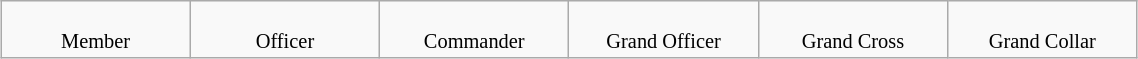<table class="wikitable" style="margin:auto; width:60%; text-align:center;">
<tr style="vertical-align:top; font-size:85%;">
<td style="width:16.66%;"><br>Member</td>
<td style="width:16.66%;"><br>Officer</td>
<td style="width:16.66%;"><br>Commander</td>
<td style="width:16.66%;"><br>Grand Officer</td>
<td style="width:16.66%;"><br>Grand Cross</td>
<td style="width:16.66%;"><br>Grand Collar</td>
</tr>
</table>
